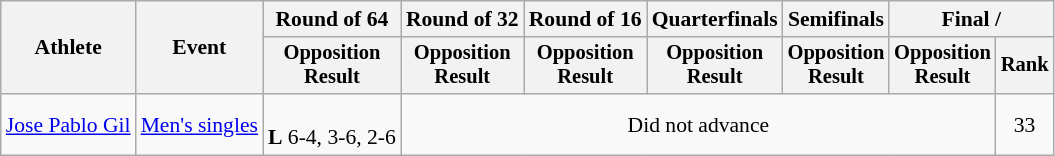<table class="wikitable" style="font-size:90%;">
<tr>
<th rowspan=2>Athlete</th>
<th rowspan=2>Event</th>
<th>Round of 64</th>
<th>Round of 32</th>
<th>Round of 16</th>
<th>Quarterfinals</th>
<th>Semifinals</th>
<th colspan=2>Final / </th>
</tr>
<tr style="font-size:95%">
<th>Opposition<br>Result</th>
<th>Opposition<br>Result</th>
<th>Opposition<br>Result</th>
<th>Opposition<br>Result</th>
<th>Opposition<br>Result</th>
<th>Opposition<br>Result</th>
<th>Rank</th>
</tr>
<tr align=center>
<td align=left><a href='#'>Jose Pablo Gil</a></td>
<td align=left><a href='#'>Men's singles</a></td>
<td align="center"> <br><strong>L</strong> 6-4, 3-6, 2-6</td>
<td colspan="5" align="center">Did not advance</td>
<td>33</td>
</tr>
</table>
